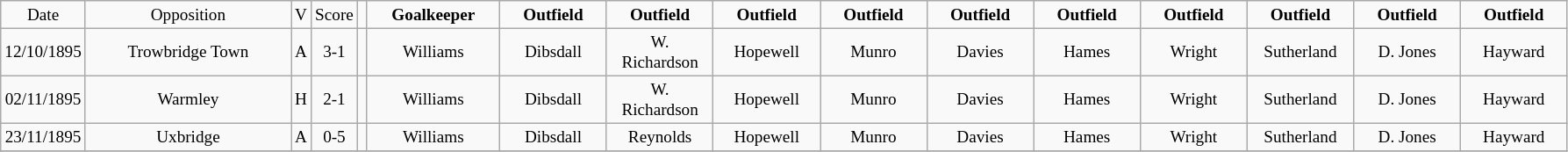<table class="wikitable" style="font-size: 80%; text-align: center;">
<tr style="text-align:center;">
<td style="width:10px;; ">Date</td>
<td style="width:150px; ">Opposition</td>
<td style="width:5px;; ">V</td>
<td style="width:5px;; ">Score</td>
<td style="width:1px;; text-align:center;"></td>
<td style="width:95px; "><strong>Goalkeeper</strong></td>
<td style="width:75px; "><strong>Outfield</strong></td>
<td style="width:75px; "><strong>Outfield</strong></td>
<td style="width:75px; "><strong>Outfield</strong></td>
<td style="width:75px; "><strong>Outfield</strong></td>
<td style="width:75px; "><strong>Outfield</strong></td>
<td style="width:75px; "><strong>Outfield</strong></td>
<td style="width:75px; "><strong>Outfield</strong></td>
<td style="width:75px; "><strong>Outfield</strong></td>
<td style="width:75px; "><strong>Outfield</strong></td>
<td style="width:75px; "><strong>Outfield</strong></td>
</tr>
<tr>
<td>12/10/1895</td>
<td>Trowbridge Town</td>
<td>A</td>
<td>3-1</td>
<td></td>
<td>Williams</td>
<td>Dibsdall</td>
<td>W. Richardson</td>
<td>Hopewell</td>
<td>Munro</td>
<td>Davies</td>
<td>Hames</td>
<td>Wright</td>
<td>Sutherland</td>
<td>D. Jones</td>
<td>Hayward</td>
</tr>
<tr>
<td>02/11/1895</td>
<td>Warmley</td>
<td>H</td>
<td>2-1</td>
<td></td>
<td>Williams</td>
<td>Dibsdall</td>
<td>W. Richardson</td>
<td>Hopewell</td>
<td>Munro</td>
<td>Davies</td>
<td>Hames</td>
<td>Wright</td>
<td>Sutherland</td>
<td>D. Jones</td>
<td>Hayward</td>
</tr>
<tr>
<td>23/11/1895</td>
<td>Uxbridge</td>
<td>A</td>
<td>0-5</td>
<td></td>
<td>Williams</td>
<td>Dibsdall</td>
<td>Reynolds</td>
<td>Hopewell</td>
<td>Munro</td>
<td>Davies</td>
<td>Hames</td>
<td>Wright</td>
<td>Sutherland</td>
<td>D. Jones</td>
<td>Hayward</td>
</tr>
<tr>
</tr>
</table>
